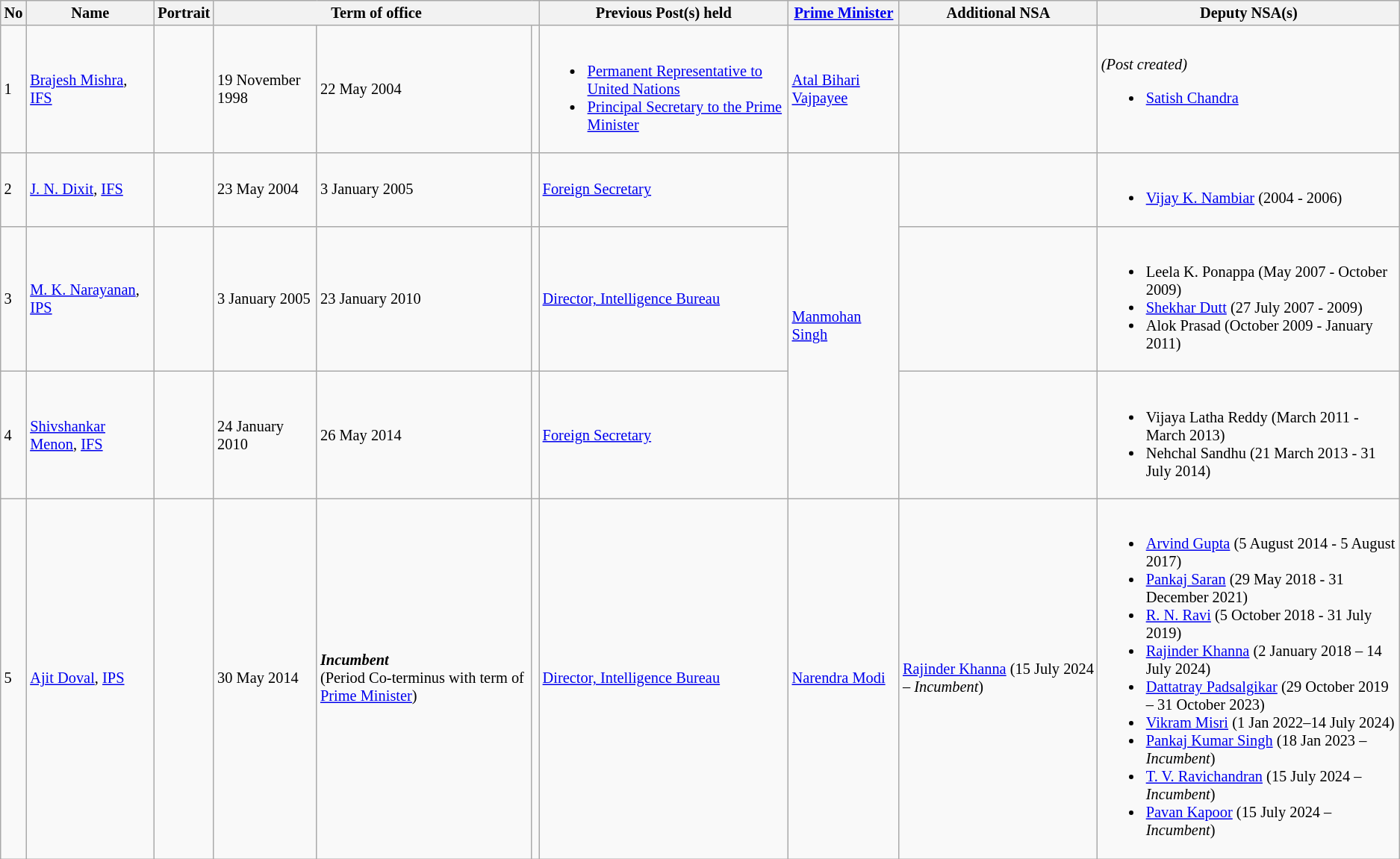<table class="wikitable" style="font-size:85%;">
<tr>
<th>No</th>
<th>Name</th>
<th>Portrait</th>
<th colspan="3">Term of office</th>
<th>Previous Post(s) held</th>
<th><a href='#'>Prime Minister</a></th>
<th>Additional NSA</th>
<th>Deputy NSA(s)</th>
</tr>
<tr align=centre>
<td>1</td>
<td><a href='#'>Brajesh Mishra</a>, <a href='#'>IFS</a></td>
<td></td>
<td>19 November 1998</td>
<td>22 May 2004</td>
<td></td>
<td><br><ul><li><a href='#'>Permanent Representative to United Nations</a></li><li><a href='#'>Principal Secretary to the Prime Minister</a></li></ul></td>
<td><a href='#'>Atal Bihari Vajpayee</a></td>
<td></td>
<td><em>(Post created)</em><br><ul><li><a href='#'>Satish Chandra</a></li></ul></td>
</tr>
<tr align=centre>
<td>2</td>
<td><a href='#'>J. N. Dixit</a>, <a href='#'>IFS</a></td>
<td></td>
<td>23 May 2004</td>
<td>3 January 2005</td>
<td></td>
<td><a href='#'>Foreign Secretary</a></td>
<td rowspan=3><a href='#'>Manmohan Singh</a></td>
<td></td>
<td><br><ul><li><a href='#'>Vijay K. Nambiar</a> (2004 - 2006)</li></ul></td>
</tr>
<tr align=centre>
<td>3</td>
<td><a href='#'>M. K. Narayanan</a>, <a href='#'>IPS</a></td>
<td></td>
<td>3 January 2005</td>
<td>23 January 2010</td>
<td></td>
<td><a href='#'>Director, Intelligence Bureau</a></td>
<td></td>
<td><br><ul><li>Leela K. Ponappa (May 2007 - October 2009)</li><li><a href='#'>Shekhar Dutt</a> (27 July 2007 - 2009)</li><li>Alok Prasad (October 2009 - January 2011)</li></ul></td>
</tr>
<tr align=centre>
<td>4</td>
<td><a href='#'>Shivshankar Menon</a>, <a href='#'>IFS</a></td>
<td></td>
<td>24 January 2010</td>
<td>26 May 2014</td>
<td></td>
<td><a href='#'>Foreign Secretary</a></td>
<td></td>
<td><br><ul><li>Vijaya Latha Reddy (March 2011 - March 2013)</li><li>Nehchal Sandhu (21 March 2013 - 31 July 2014)</li></ul></td>
</tr>
<tr align=centre>
<td>5</td>
<td><a href='#'>Ajit Doval</a>, <a href='#'>IPS</a></td>
<td></td>
<td>30 May 2014</td>
<td><strong><em>Incumbent</em></strong><br>(Period Co-terminus with term of <a href='#'>Prime Minister</a>)</td>
<td></td>
<td><a href='#'>Director, Intelligence Bureau</a></td>
<td><a href='#'>Narendra Modi</a></td>
<td><a href='#'>Rajinder Khanna</a> (15 July 2024 – <em>Incumbent</em>)</td>
<td><br><ul><li><a href='#'>Arvind Gupta</a> (5 August 2014 - 5 August 2017)</li><li><a href='#'>Pankaj Saran</a> (29 May 2018 - 31 December 2021)</li><li><a href='#'>R. N. Ravi</a> (5 October 2018 - 31 July 2019)</li><li><a href='#'>Rajinder Khanna</a> (2 January 2018 – 14 July 2024)</li><li><a href='#'>Dattatray Padsalgikar</a> (29 October 2019 – 31 October 2023)</li><li><a href='#'>Vikram Misri</a> (1 Jan 2022–14 July 2024)</li><li><a href='#'>Pankaj Kumar Singh</a> (18 Jan 2023 –<em>Incumbent</em>)</li><li><a href='#'>T. V. Ravichandran</a> (15 July 2024 – <em>Incumbent</em>)</li><li><a href='#'>Pavan Kapoor</a> (15 July 2024 – <em>Incumbent</em>)</li></ul></td>
</tr>
</table>
